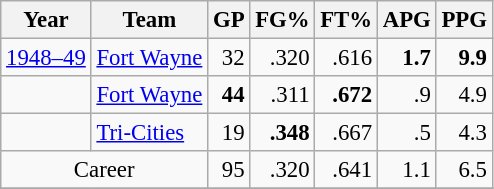<table class="wikitable sortable" style="font-size:95%; text-align:right;">
<tr>
<th>Year</th>
<th>Team</th>
<th>GP</th>
<th>FG%</th>
<th>FT%</th>
<th>APG</th>
<th>PPG</th>
</tr>
<tr>
<td style="text-align:left;"><a href='#'>1948–49</a></td>
<td style="text-align:left;"><a href='#'>Fort Wayne</a></td>
<td>32</td>
<td>.320</td>
<td>.616</td>
<td><strong>1.7</strong></td>
<td><strong>9.9</strong></td>
</tr>
<tr>
<td style="text-align:left;"></td>
<td style="text-align:left;"><a href='#'>Fort Wayne</a></td>
<td><strong>44</strong></td>
<td>.311</td>
<td><strong>.672</strong></td>
<td>.9</td>
<td>4.9</td>
</tr>
<tr>
<td style="text-align:left;"></td>
<td style="text-align:left;"><a href='#'>Tri-Cities</a></td>
<td>19</td>
<td><strong>.348</strong></td>
<td>.667</td>
<td>.5</td>
<td>4.3</td>
</tr>
<tr>
<td style="text-align:center;" colspan="2">Career</td>
<td>95</td>
<td>.320</td>
<td>.641</td>
<td>1.1</td>
<td>6.5</td>
</tr>
<tr>
</tr>
</table>
